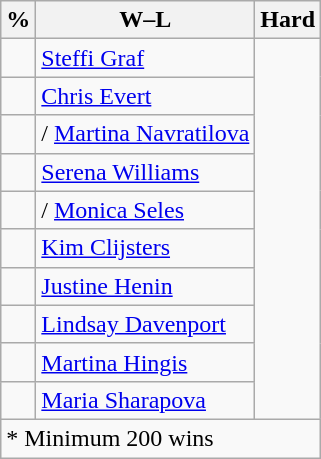<table class="wikitable nowrap">
<tr>
<th>%</th>
<th>W–L</th>
<th>Hard</th>
</tr>
<tr>
<td></td>
<td> <a href='#'>Steffi Graf</a></td>
</tr>
<tr>
<td></td>
<td> <a href='#'>Chris Evert</a></td>
</tr>
<tr>
<td></td>
<td>/ <a href='#'>Martina Navratilova</a></td>
</tr>
<tr>
<td></td>
<td> <a href='#'>Serena Williams</a></td>
</tr>
<tr>
<td></td>
<td>/ <a href='#'>Monica Seles</a></td>
</tr>
<tr>
<td></td>
<td> <a href='#'>Kim Clijsters</a></td>
</tr>
<tr>
<td></td>
<td> <a href='#'>Justine Henin</a></td>
</tr>
<tr>
<td></td>
<td> <a href='#'>Lindsay Davenport</a></td>
</tr>
<tr>
<td></td>
<td> <a href='#'>Martina Hingis</a></td>
</tr>
<tr>
<td></td>
<td> <a href='#'>Maria Sharapova</a></td>
</tr>
<tr>
<td colspan="3">* Minimum 200 wins</td>
</tr>
</table>
